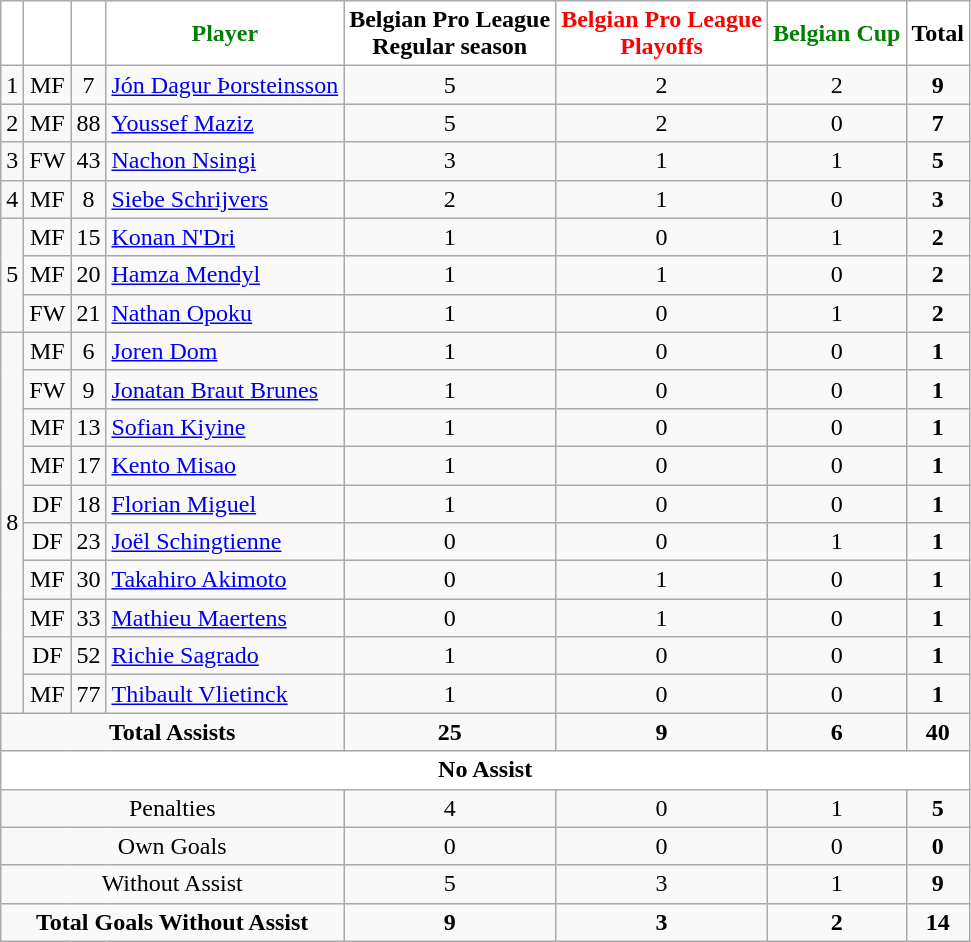<table class="wikitable" style="text-align:center">
<tr>
<th style="background:#ffffff; color:green;"></th>
<th style="background:#ffffff; color:black;"></th>
<th style="background:#ffffff; color:red;"></th>
<th style="background:#ffffff; color:green;">Player</th>
<th style="background:#ffffff; color:black;">Belgian Pro League<br>Regular season</th>
<th style="background:#ffffff; color:red;">Belgian Pro League<br>Playoffs</th>
<th style="background:#ffffff; color:green;">Belgian Cup</th>
<th style="background:#ffffff; color:black;"><strong>Total</strong></th>
</tr>
<tr>
<td rowspan="1">1</td>
<td>MF</td>
<td>7</td>
<td align=left> <a href='#'>Jón Dagur Þorsteinsson</a></td>
<td>5</td>
<td>2</td>
<td>2</td>
<td><strong>9</strong></td>
</tr>
<tr>
<td rowspan="1">2</td>
<td>MF</td>
<td>88</td>
<td align=left> <a href='#'>Youssef Maziz</a></td>
<td>5</td>
<td>2</td>
<td>0</td>
<td><strong>7</strong></td>
</tr>
<tr>
<td rowspan="1">3</td>
<td>FW</td>
<td>43</td>
<td align=left> <a href='#'>Nachon Nsingi</a></td>
<td>3</td>
<td>1</td>
<td>1</td>
<td><strong>5</strong></td>
</tr>
<tr>
<td rowspan="1">4</td>
<td>MF</td>
<td>8</td>
<td align=left> <a href='#'>Siebe Schrijvers</a></td>
<td>2</td>
<td>1</td>
<td>0</td>
<td><strong>3</strong></td>
</tr>
<tr>
<td rowspan="3">5</td>
<td>MF</td>
<td>15</td>
<td align=left> <a href='#'>Konan N'Dri</a></td>
<td>1</td>
<td>0</td>
<td>1</td>
<td><strong>2</strong></td>
</tr>
<tr>
<td>MF</td>
<td>20</td>
<td align=left> <a href='#'>Hamza Mendyl</a></td>
<td>1</td>
<td>1</td>
<td>0</td>
<td><strong>2</strong></td>
</tr>
<tr>
<td>FW</td>
<td>21</td>
<td align=left> <a href='#'>Nathan Opoku</a></td>
<td>1</td>
<td>0</td>
<td>1</td>
<td><strong>2</strong></td>
</tr>
<tr>
<td rowspan="10">8</td>
<td>MF</td>
<td>6</td>
<td align=left> <a href='#'>Joren Dom</a></td>
<td>1</td>
<td>0</td>
<td>0</td>
<td><strong>1</strong></td>
</tr>
<tr>
<td>FW</td>
<td>9</td>
<td align=left> <a href='#'>Jonatan Braut Brunes</a></td>
<td>1</td>
<td>0</td>
<td>0</td>
<td><strong>1</strong></td>
</tr>
<tr>
<td>MF</td>
<td>13</td>
<td align=left> <a href='#'>Sofian Kiyine</a></td>
<td>1</td>
<td>0</td>
<td>0</td>
<td><strong>1</strong></td>
</tr>
<tr>
<td>MF</td>
<td>17</td>
<td align=left> <a href='#'>Kento Misao</a></td>
<td>1</td>
<td>0</td>
<td>0</td>
<td><strong>1</strong></td>
</tr>
<tr>
<td>DF</td>
<td>18</td>
<td align=left> <a href='#'>Florian Miguel</a></td>
<td>1</td>
<td>0</td>
<td>0</td>
<td><strong>1</strong></td>
</tr>
<tr>
<td>DF</td>
<td>23</td>
<td align=left> <a href='#'>Joël Schingtienne</a></td>
<td>0</td>
<td>0</td>
<td>1</td>
<td><strong>1</strong></td>
</tr>
<tr>
<td>MF</td>
<td>30</td>
<td align=left> <a href='#'>Takahiro Akimoto</a></td>
<td>0</td>
<td>1</td>
<td>0</td>
<td><strong>1</strong></td>
</tr>
<tr>
<td>MF</td>
<td>33</td>
<td align=left> <a href='#'>Mathieu Maertens</a></td>
<td>0</td>
<td>1</td>
<td>0</td>
<td><strong>1</strong></td>
</tr>
<tr>
<td>DF</td>
<td>52</td>
<td align=left> <a href='#'>Richie Sagrado</a></td>
<td>1</td>
<td>0</td>
<td>0</td>
<td><strong>1</strong></td>
</tr>
<tr>
<td>MF</td>
<td>77</td>
<td align=left> <a href='#'>Thibault Vlietinck</a></td>
<td>1</td>
<td>0</td>
<td>0</td>
<td><strong>1</strong></td>
</tr>
<tr>
<td colspan="4"><strong>Total Assists</strong></td>
<td><strong>25</strong></td>
<td><strong>9</strong></td>
<td><strong>6</strong></td>
<td><strong>40</strong></td>
</tr>
<tr>
<th style="background:#ffffff; color:black;" colspan="8">No Assist</th>
</tr>
<tr>
<td colspan="4">Penalties</td>
<td>4</td>
<td>0</td>
<td>1</td>
<td><strong>5</strong></td>
</tr>
<tr>
<td colspan="4">Own Goals</td>
<td>0</td>
<td>0</td>
<td>0</td>
<td><strong>0</strong></td>
</tr>
<tr>
<td colspan="4">Without Assist</td>
<td>5</td>
<td>3</td>
<td>1</td>
<td><strong>9</strong></td>
</tr>
<tr>
<td colspan="4"><strong>Total Goals Without Assist</strong></td>
<td><strong>9</strong></td>
<td><strong>3</strong></td>
<td><strong>2</strong></td>
<td><strong>14</strong></td>
</tr>
</table>
